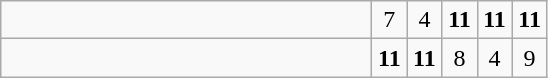<table class="wikitable">
<tr>
<td style="width:15em"></td>
<td align=center style="width:1em">7</td>
<td align=center style="width:1em">4</td>
<td align=center style="width:1em"><strong>11</strong></td>
<td align=center style="width:1em"><strong>11</strong></td>
<td align=center style="width:1em"><strong>11</strong></td>
</tr>
<tr>
<td style="width:15em"></td>
<td align=center style="width:1em"><strong>11</strong></td>
<td align=center style="width:1em"><strong>11</strong></td>
<td align=center style="width:1em">8</td>
<td align=center style="width:1em">4</td>
<td align=center style="width:1em">9</td>
</tr>
</table>
